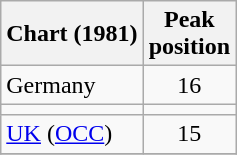<table class="wikitable sortable">
<tr>
<th>Chart (1981)</th>
<th>Peak<br>position</th>
</tr>
<tr>
<td>Germany</td>
<td style="text-align:center;">16</td>
</tr>
<tr>
<td></td>
</tr>
<tr>
<td><a href='#'>UK</a> (<a href='#'>OCC</a>)</td>
<td style="text-align:center;">15</td>
</tr>
<tr>
</tr>
</table>
